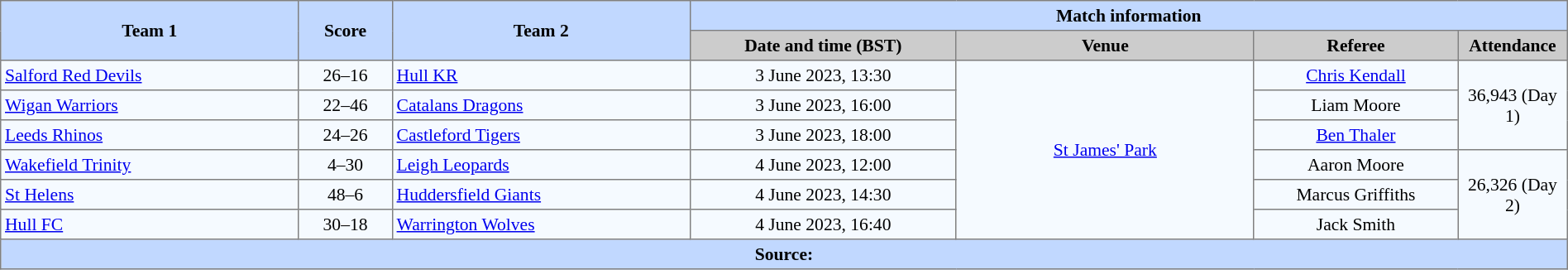<table border=1 style="border-collapse:collapse; font-size:90%; text-align:center;" cellpadding=3 cellspacing=0 width=100%>
<tr style="background:#C1D8ff;">
<th scope="col" rowspan=2 width=19%>Team 1</th>
<th scope="col" rowspan=2 width=6%>Score</th>
<th scope="col" rowspan=2 width=19%>Team 2</th>
<th colspan=4>Match information</th>
</tr>
<tr style="background:#CCCCCC;">
<th scope="col" width=17%>Date and time (BST)</th>
<th scope="col" width=19%>Venue</th>
<th scope="col" width=13%>Referee</th>
<th scope="col" width=7%>Attendance</th>
</tr>
<tr style="background:#F5FAFF;">
<td style="text-align:left;"> <a href='#'>Salford Red Devils</a></td>
<td>26–16</td>
<td style="text-align:left;"> <a href='#'>Hull KR</a></td>
<td>3 June 2023, 13:30</td>
<td Rowspan=6><a href='#'>St James' Park</a></td>
<td><a href='#'>Chris Kendall</a></td>
<td Rowspan=3>36,943 (Day 1)</td>
</tr>
<tr style="background:#F5FAFF;">
<td style="text-align:left;"> <a href='#'>Wigan Warriors</a></td>
<td>22–46</td>
<td style="text-align:left;"> <a href='#'>Catalans Dragons</a></td>
<td>3 June 2023, 16:00</td>
<td>Liam Moore</td>
</tr>
<tr style="background:#F5FAFF;">
<td style="text-align:left;"> <a href='#'>Leeds Rhinos</a></td>
<td>24–26</td>
<td style="text-align:left;"> <a href='#'>Castleford Tigers</a></td>
<td>3 June 2023, 18:00</td>
<td><a href='#'>Ben Thaler</a></td>
</tr>
<tr style="background:#F5FAFF;">
<td style="text-align:left;"> <a href='#'>Wakefield Trinity</a></td>
<td>4–30</td>
<td style="text-align:left;"> <a href='#'>Leigh Leopards</a></td>
<td>4 June 2023, 12:00</td>
<td>Aaron Moore</td>
<td Rowspan=3>26,326 (Day 2)</td>
</tr>
<tr style="background:#F5FAFF;">
<td style="text-align:left;"> <a href='#'>St Helens</a></td>
<td>48–6</td>
<td style="text-align:left;"> <a href='#'>Huddersfield Giants</a></td>
<td>4 June 2023, 14:30</td>
<td>Marcus Griffiths</td>
</tr>
<tr style="background:#F5FAFF;">
<td style="text-align:left;"> <a href='#'>Hull FC</a></td>
<td>30–18</td>
<td style="text-align:left;"> <a href='#'>Warrington Wolves</a></td>
<td>4 June 2023, 16:40</td>
<td>Jack Smith</td>
</tr>
<tr style="background:#c1d8ff;">
<th colspan=7>Source:</th>
</tr>
</table>
